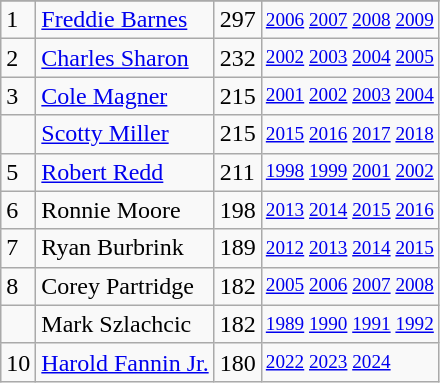<table class="wikitable">
<tr>
</tr>
<tr>
<td>1</td>
<td><a href='#'>Freddie Barnes</a></td>
<td>297</td>
<td style="font-size:80%;"><a href='#'>2006</a> <a href='#'>2007</a> <a href='#'>2008</a> <a href='#'>2009</a></td>
</tr>
<tr>
<td>2</td>
<td><a href='#'>Charles Sharon</a></td>
<td>232</td>
<td style="font-size:80%;"><a href='#'>2002</a> <a href='#'>2003</a> <a href='#'>2004</a> <a href='#'>2005</a></td>
</tr>
<tr>
<td>3</td>
<td><a href='#'>Cole Magner</a></td>
<td>215</td>
<td style="font-size:80%;"><a href='#'>2001</a> <a href='#'>2002</a> <a href='#'>2003</a> <a href='#'>2004</a></td>
</tr>
<tr>
<td></td>
<td><a href='#'>Scotty Miller</a></td>
<td>215</td>
<td style="font-size:80%;"><a href='#'>2015</a> <a href='#'>2016</a> <a href='#'>2017</a> <a href='#'>2018</a></td>
</tr>
<tr>
<td>5</td>
<td><a href='#'>Robert Redd</a></td>
<td>211</td>
<td style="font-size:80%;"><a href='#'>1998</a> <a href='#'>1999</a> <a href='#'>2001</a> <a href='#'>2002</a></td>
</tr>
<tr>
<td>6</td>
<td>Ronnie Moore</td>
<td>198</td>
<td style="font-size:80%;"><a href='#'>2013</a> <a href='#'>2014</a> <a href='#'>2015</a> <a href='#'>2016</a></td>
</tr>
<tr>
<td>7</td>
<td>Ryan Burbrink</td>
<td>189</td>
<td style="font-size:80%;"><a href='#'>2012</a> <a href='#'>2013</a> <a href='#'>2014</a> <a href='#'>2015</a></td>
</tr>
<tr>
<td>8</td>
<td>Corey Partridge</td>
<td>182</td>
<td style="font-size:80%;"><a href='#'>2005</a> <a href='#'>2006</a> <a href='#'>2007</a> <a href='#'>2008</a></td>
</tr>
<tr>
<td></td>
<td>Mark Szlachcic</td>
<td>182</td>
<td style="font-size:80%;"><a href='#'>1989</a> <a href='#'>1990</a> <a href='#'>1991</a> <a href='#'>1992</a></td>
</tr>
<tr>
<td>10</td>
<td><a href='#'>Harold Fannin Jr.</a></td>
<td>180</td>
<td style="font-size:80%;"><a href='#'>2022</a> <a href='#'>2023</a> <a href='#'>2024</a></td>
</tr>
</table>
